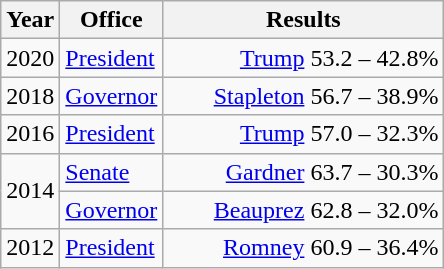<table class=wikitable>
<tr>
<th width="30">Year</th>
<th width="60">Office</th>
<th width="180">Results</th>
</tr>
<tr>
<td>2020</td>
<td><a href='#'>President</a></td>
<td align="right" ><a href='#'>Trump</a> 53.2 – 42.8%</td>
</tr>
<tr>
<td>2018</td>
<td><a href='#'>Governor</a></td>
<td align="right" ><a href='#'>Stapleton</a> 56.7 – 38.9%</td>
</tr>
<tr>
<td>2016</td>
<td><a href='#'>President</a></td>
<td align="right" ><a href='#'>Trump</a> 57.0 – 32.3%</td>
</tr>
<tr>
<td rowspan="2">2014</td>
<td><a href='#'>Senate</a></td>
<td align="right" ><a href='#'>Gardner</a> 63.7 – 30.3%</td>
</tr>
<tr>
<td><a href='#'>Governor</a></td>
<td align="right" ><a href='#'>Beauprez</a> 62.8 – 32.0%</td>
</tr>
<tr>
<td>2012</td>
<td><a href='#'>President</a></td>
<td align="right" ><a href='#'>Romney</a> 60.9 – 36.4%</td>
</tr>
</table>
